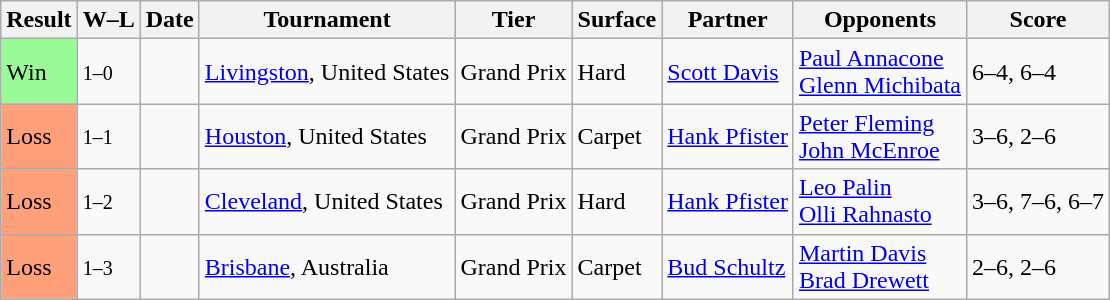<table class="sortable wikitable">
<tr>
<th>Result</th>
<th class="unsortable">W–L</th>
<th>Date</th>
<th>Tournament</th>
<th>Tier</th>
<th>Surface</th>
<th>Partner</th>
<th>Opponents</th>
<th class="unsortable">Score</th>
</tr>
<tr>
<td style="background:#98fb98;">Win</td>
<td><small>1–0</small></td>
<td><a href='#'></a></td>
<td><a href='#'>Livingston</a>, United States</td>
<td>Grand Prix</td>
<td>Hard</td>
<td> <a href='#'>Scott Davis</a></td>
<td> <a href='#'>Paul Annacone</a> <br>  <a href='#'>Glenn Michibata</a></td>
<td>6–4, 6–4</td>
</tr>
<tr>
<td style="background:#ffa07a;">Loss</td>
<td><small>1–1</small></td>
<td><a href='#'></a></td>
<td><a href='#'>Houston</a>, United States</td>
<td>Grand Prix</td>
<td>Carpet</td>
<td> <a href='#'>Hank Pfister</a></td>
<td> <a href='#'>Peter Fleming</a> <br>  <a href='#'>John McEnroe</a></td>
<td>3–6, 2–6</td>
</tr>
<tr>
<td style="background:#ffa07a;">Loss</td>
<td><small>1–2</small></td>
<td><a href='#'></a></td>
<td><a href='#'>Cleveland</a>, United States</td>
<td>Grand Prix</td>
<td>Hard</td>
<td> <a href='#'>Hank Pfister</a></td>
<td> <a href='#'>Leo Palin</a> <br>  <a href='#'>Olli Rahnasto</a></td>
<td>3–6, 7–6, 6–7</td>
</tr>
<tr>
<td style="background:#ffa07a;">Loss</td>
<td><small>1–3</small></td>
<td><a href='#'></a></td>
<td><a href='#'>Brisbane</a>, Australia</td>
<td>Grand Prix</td>
<td>Carpet</td>
<td> <a href='#'>Bud Schultz</a></td>
<td> <a href='#'>Martin Davis</a> <br>  <a href='#'>Brad Drewett</a></td>
<td>2–6, 2–6</td>
</tr>
</table>
